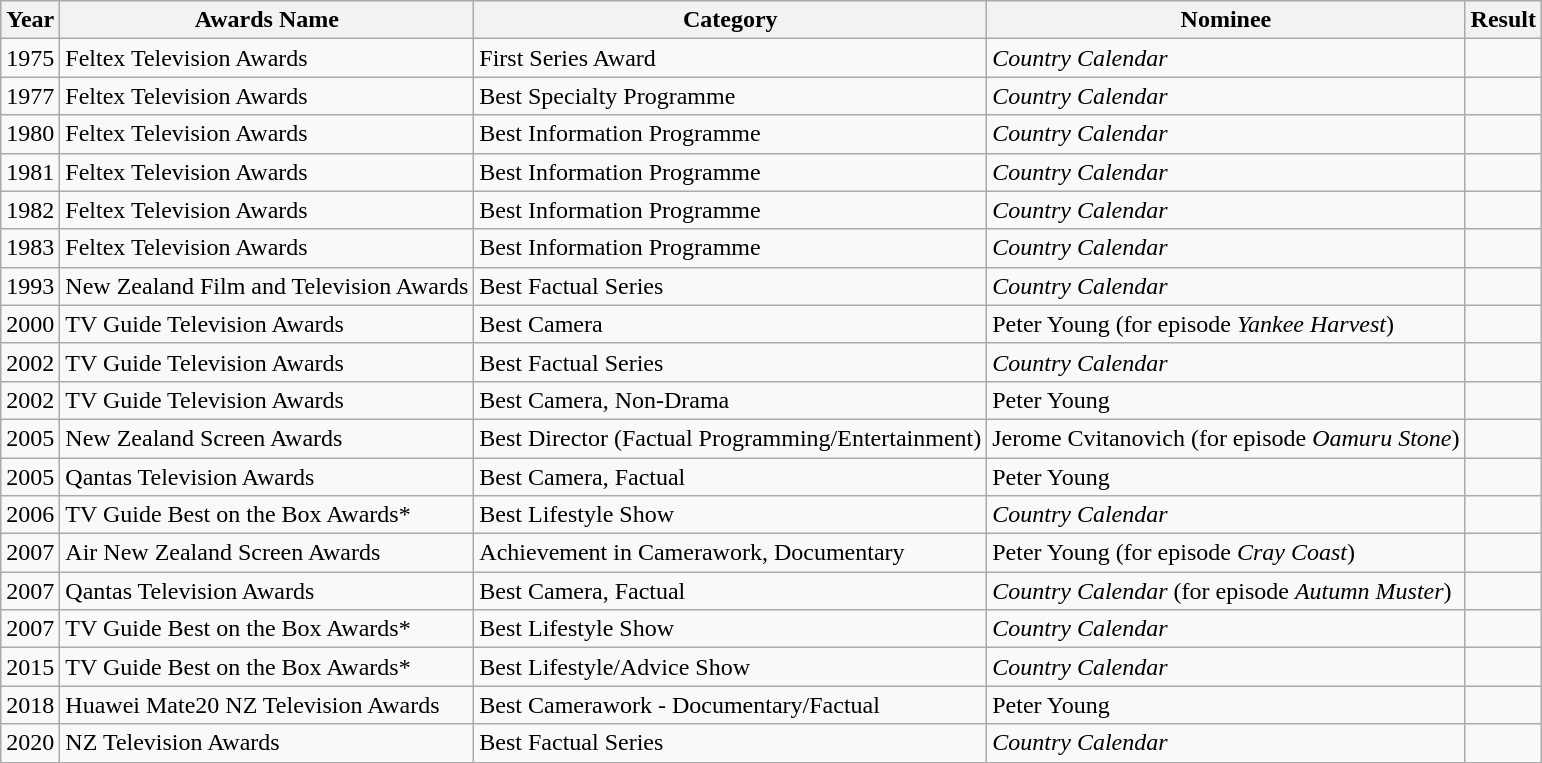<table class="wikitable">
<tr>
<th>Year</th>
<th>Awards Name</th>
<th>Category</th>
<th>Nominee</th>
<th>Result</th>
</tr>
<tr>
<td>1975</td>
<td>Feltex Television Awards</td>
<td>First Series Award</td>
<td><em>Country Calendar</em></td>
<td></td>
</tr>
<tr>
<td>1977</td>
<td>Feltex Television Awards</td>
<td>Best Specialty Programme</td>
<td><em>Country Calendar</em></td>
<td></td>
</tr>
<tr>
<td>1980</td>
<td>Feltex Television Awards</td>
<td>Best Information Programme</td>
<td><em>Country Calendar</em></td>
<td></td>
</tr>
<tr>
<td>1981</td>
<td>Feltex Television Awards</td>
<td>Best Information Programme</td>
<td><em>Country Calendar</em></td>
<td></td>
</tr>
<tr>
<td>1982</td>
<td>Feltex Television Awards</td>
<td>Best Information Programme</td>
<td><em>Country Calendar</em></td>
<td></td>
</tr>
<tr>
<td>1983</td>
<td>Feltex Television Awards</td>
<td>Best Information Programme</td>
<td><em>Country Calendar</em></td>
<td></td>
</tr>
<tr>
<td>1993</td>
<td>New Zealand Film and Television Awards</td>
<td>Best Factual Series</td>
<td><em>Country Calendar</em></td>
<td></td>
</tr>
<tr>
<td>2000</td>
<td>TV Guide Television Awards</td>
<td>Best Camera</td>
<td>Peter Young (for episode <em>Yankee Harvest</em>)</td>
<td></td>
</tr>
<tr>
<td>2002</td>
<td>TV Guide Television Awards</td>
<td>Best Factual Series</td>
<td><em>Country Calendar</em></td>
<td></td>
</tr>
<tr>
<td>2002</td>
<td>TV Guide Television Awards</td>
<td>Best Camera, Non-Drama</td>
<td>Peter Young</td>
<td></td>
</tr>
<tr>
<td>2005</td>
<td>New Zealand Screen Awards</td>
<td>Best Director (Factual Programming/Entertainment)</td>
<td>Jerome Cvitanovich (for episode <em>Oamuru Stone</em>)</td>
<td></td>
</tr>
<tr>
<td>2005</td>
<td>Qantas Television Awards</td>
<td>Best Camera, Factual</td>
<td>Peter Young</td>
<td></td>
</tr>
<tr>
<td>2006</td>
<td>TV Guide Best on the Box Awards*</td>
<td>Best Lifestyle Show</td>
<td><em>Country Calendar</em></td>
<td></td>
</tr>
<tr>
<td>2007</td>
<td>Air New Zealand Screen Awards</td>
<td>Achievement in Camerawork, Documentary</td>
<td>Peter Young (for episode <em>Cray Coast</em>)</td>
<td></td>
</tr>
<tr>
<td>2007</td>
<td>Qantas Television Awards</td>
<td>Best Camera, Factual</td>
<td><em>Country Calendar</em> (for episode <em>Autumn Muster</em>)</td>
<td></td>
</tr>
<tr>
<td>2007</td>
<td>TV Guide Best on the Box Awards*</td>
<td>Best Lifestyle Show</td>
<td><em>Country Calendar</em></td>
<td></td>
</tr>
<tr>
<td>2015</td>
<td>TV Guide Best on the Box Awards*</td>
<td>Best Lifestyle/Advice Show</td>
<td><em>Country Calendar</em></td>
<td></td>
</tr>
<tr>
<td>2018</td>
<td>Huawei Mate20 NZ Television Awards</td>
<td>Best Camerawork - Documentary/Factual</td>
<td>Peter Young</td>
<td></td>
</tr>
<tr>
<td>2020</td>
<td>NZ Television Awards</td>
<td>Best Factual Series</td>
<td><em>Country Calendar</em></td>
<td></td>
</tr>
</table>
